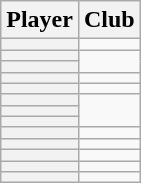<table class="wikitable sortable plainrowheaders" style="text-align:center;">
<tr>
<th>Player</th>
<th>Club</th>
</tr>
<tr>
<th scope="row"></th>
<td></td>
</tr>
<tr>
<th scope="row"></th>
<td rowspan="2"></td>
</tr>
<tr>
<th scope="row"></th>
</tr>
<tr>
<th scope="row"></th>
<td></td>
</tr>
<tr>
<th scope="row"></th>
<td></td>
</tr>
<tr>
<th scope="row"></th>
<td rowspan=3></td>
</tr>
<tr>
<th scope="row"></th>
</tr>
<tr>
<th scope="row"></th>
</tr>
<tr>
<th scope="row"></th>
<td></td>
</tr>
<tr>
<th scope="row"></th>
<td></td>
</tr>
<tr>
<th scope="row"></th>
<td></td>
</tr>
<tr>
<th scope="row"></th>
<td></td>
</tr>
<tr>
<th scope="row"></th>
<td></td>
</tr>
</table>
